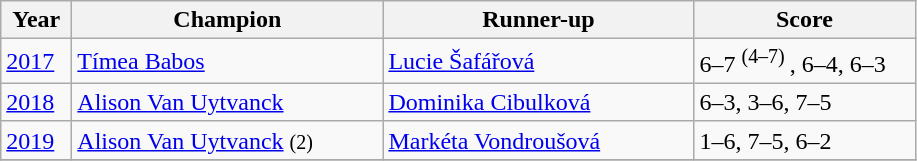<table class="wikitable">
<tr>
<th style="width:40px">Year</th>
<th style="width:200px">Champion</th>
<th style="width:200px">Runner-up</th>
<th style="width:140px" class="unsortable">Score</th>
</tr>
<tr>
<td><a href='#'>2017</a></td>
<td> <a href='#'>Tímea Babos</a></td>
<td> <a href='#'>Lucie Šafářová</a></td>
<td>6–7 <sup> (4–7) </sup>, 6–4, 6–3</td>
</tr>
<tr>
<td><a href='#'>2018</a></td>
<td> <a href='#'>Alison Van Uytvanck</a></td>
<td> <a href='#'>Dominika Cibulková</a></td>
<td>6–3, 3–6, 7–5</td>
</tr>
<tr>
<td><a href='#'>2019</a></td>
<td> <a href='#'>Alison Van Uytvanck</a> <small>(2)</small></td>
<td> <a href='#'>Markéta Vondroušová</a></td>
<td>1–6, 7–5, 6–2</td>
</tr>
<tr>
</tr>
</table>
